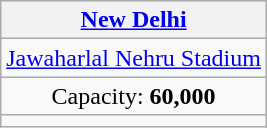<table class="wikitable" style="text-align:center">
<tr>
<th><a href='#'>New Delhi</a></th>
</tr>
<tr>
<td><a href='#'>Jawaharlal Nehru Stadium</a></td>
</tr>
<tr>
<td>Capacity: <strong>60,000</strong></td>
</tr>
<tr>
<td></td>
</tr>
</table>
